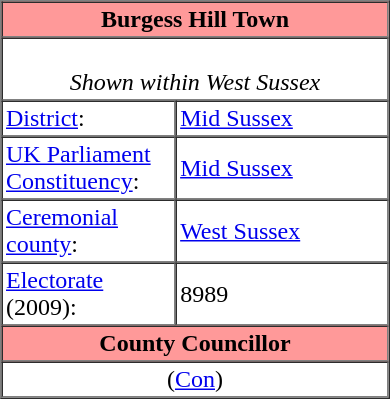<table class="vcard" border=1 cellpadding=2 cellspacing=0 align=right width=260 style=margin-left:0.5em;>
<tr>
<th class="fn org" colspan=2 align=center bgcolor="#ff9999"><strong>Burgess Hill Town</strong></th>
</tr>
<tr>
<td colspan=2 align=center><br><em>Shown within West Sussex</em></td>
</tr>
<tr class="note">
<td width="45%"><a href='#'>District</a>:</td>
<td><a href='#'>Mid Sussex</a></td>
</tr>
<tr class="note">
<td><a href='#'>UK Parliament Constituency</a>:</td>
<td><a href='#'>Mid Sussex</a></td>
</tr>
<tr class="note">
<td><a href='#'>Ceremonial county</a>:</td>
<td><a href='#'>West Sussex</a></td>
</tr>
<tr class="note">
<td><a href='#'>Electorate</a> (2009):</td>
<td>8989</td>
</tr>
<tr>
<th colspan=2 align=center bgcolor="#ff9999">County Councillor</th>
</tr>
<tr>
<td colspan=2 align=center> (<a href='#'>Con</a>)</td>
</tr>
</table>
